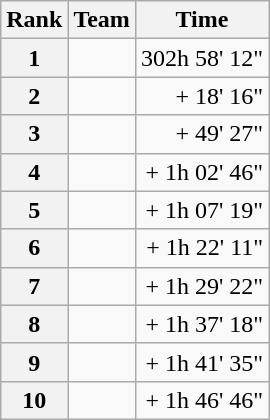<table class="wikitable">
<tr>
<th scope="col">Rank</th>
<th scope="col">Team</th>
<th scope="col">Time</th>
</tr>
<tr>
<th scope="row">1</th>
<td></td>
<td style="text-align:right;">302h 58' 12"</td>
</tr>
<tr>
<th scope="row">2</th>
<td></td>
<td style="text-align:right;">+ 18' 16"</td>
</tr>
<tr>
<th scope="row">3</th>
<td></td>
<td style="text-align:right;">+ 49' 27"</td>
</tr>
<tr>
<th scope="row">4</th>
<td></td>
<td style="text-align:right;">+ 1h 02' 46"</td>
</tr>
<tr>
<th scope="row">5</th>
<td></td>
<td style="text-align:right;">+ 1h 07' 19"</td>
</tr>
<tr>
<th scope="row">6</th>
<td></td>
<td style="text-align:right;">+ 1h 22' 11"</td>
</tr>
<tr>
<th scope="row">7</th>
<td></td>
<td style="text-align:right;">+ 1h 29' 22"</td>
</tr>
<tr>
<th scope="row">8</th>
<td></td>
<td style="text-align:right;">+ 1h 37' 18"</td>
</tr>
<tr>
<th scope="row">9</th>
<td></td>
<td style="text-align:right;">+ 1h 41' 35"</td>
</tr>
<tr>
<th scope="row">10</th>
<td></td>
<td style="text-align:right;">+ 1h 46' 46"</td>
</tr>
</table>
